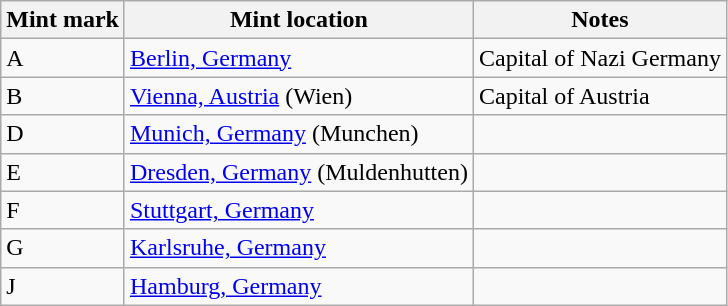<table class="wikitable">
<tr>
<th scope="col">Mint mark</th>
<th scope="col">Mint location</th>
<th scope="col">Notes</th>
</tr>
<tr>
<td>A</td>
<td><a href='#'>Berlin, Germany</a></td>
<td>Capital of Nazi Germany</td>
</tr>
<tr>
<td>B</td>
<td><a href='#'>Vienna, Austria</a> (Wien)</td>
<td>Capital of Austria</td>
</tr>
<tr>
<td>D</td>
<td><a href='#'>Munich, Germany</a> (Munchen)</td>
<td></td>
</tr>
<tr>
<td>E</td>
<td><a href='#'>Dresden, Germany</a> (Muldenhutten)</td>
<td></td>
</tr>
<tr>
<td>F</td>
<td><a href='#'>Stuttgart, Germany</a></td>
<td></td>
</tr>
<tr>
<td>G</td>
<td><a href='#'>Karlsruhe, Germany</a></td>
<td></td>
</tr>
<tr>
<td>J</td>
<td><a href='#'>Hamburg, Germany</a></td>
<td></td>
</tr>
</table>
